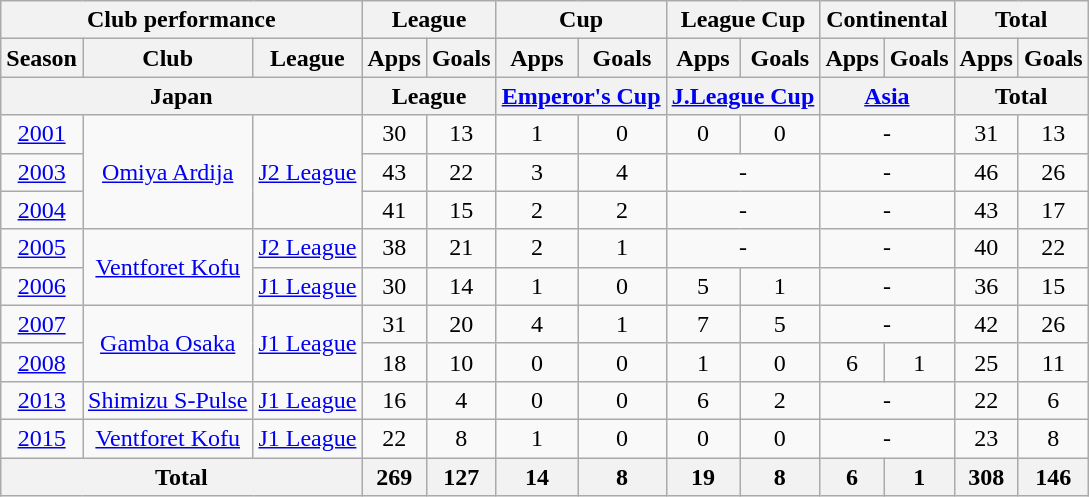<table class="wikitable" style="text-align:center;">
<tr>
<th colspan=3>Club performance</th>
<th colspan=2>League</th>
<th colspan=2>Cup</th>
<th colspan=2>League Cup</th>
<th colspan=2>Continental</th>
<th colspan=2>Total</th>
</tr>
<tr>
<th>Season</th>
<th>Club</th>
<th>League</th>
<th>Apps</th>
<th>Goals</th>
<th>Apps</th>
<th>Goals</th>
<th>Apps</th>
<th>Goals</th>
<th>Apps</th>
<th>Goals</th>
<th>Apps</th>
<th>Goals</th>
</tr>
<tr>
<th colspan=3>Japan</th>
<th colspan=2>League</th>
<th colspan=2><a href='#'>Emperor's Cup</a></th>
<th colspan=2><a href='#'>J.League Cup</a></th>
<th colspan=2><a href='#'>Asia</a></th>
<th colspan=2>Total</th>
</tr>
<tr>
<td><a href='#'>2001</a></td>
<td rowspan="3"><a href='#'>Omiya Ardija</a></td>
<td rowspan="3"><a href='#'>J2 League</a></td>
<td>30</td>
<td>13</td>
<td>1</td>
<td>0</td>
<td>0</td>
<td>0</td>
<td colspan="2">-</td>
<td>31</td>
<td>13</td>
</tr>
<tr>
<td><a href='#'>2003</a></td>
<td>43</td>
<td>22</td>
<td>3</td>
<td>4</td>
<td colspan="2">-</td>
<td colspan="2">-</td>
<td>46</td>
<td>26</td>
</tr>
<tr>
<td><a href='#'>2004</a></td>
<td>41</td>
<td>15</td>
<td>2</td>
<td>2</td>
<td colspan="2">-</td>
<td colspan="2">-</td>
<td>43</td>
<td>17</td>
</tr>
<tr>
<td><a href='#'>2005</a></td>
<td rowspan="2"><a href='#'>Ventforet Kofu</a></td>
<td><a href='#'>J2 League</a></td>
<td>38</td>
<td>21</td>
<td>2</td>
<td>1</td>
<td colspan="2">-</td>
<td colspan="2">-</td>
<td>40</td>
<td>22</td>
</tr>
<tr>
<td><a href='#'>2006</a></td>
<td><a href='#'>J1 League</a></td>
<td>30</td>
<td>14</td>
<td>1</td>
<td>0</td>
<td>5</td>
<td>1</td>
<td colspan="2">-</td>
<td>36</td>
<td>15</td>
</tr>
<tr>
<td><a href='#'>2007</a></td>
<td rowspan="2"><a href='#'>Gamba Osaka</a></td>
<td rowspan="2"><a href='#'>J1 League</a></td>
<td>31</td>
<td>20</td>
<td>4</td>
<td>1</td>
<td>7</td>
<td>5</td>
<td colspan="2">-</td>
<td>42</td>
<td>26</td>
</tr>
<tr>
<td><a href='#'>2008</a></td>
<td>18</td>
<td>10</td>
<td>0</td>
<td>0</td>
<td>1</td>
<td>0</td>
<td>6</td>
<td>1</td>
<td>25</td>
<td>11</td>
</tr>
<tr>
<td><a href='#'>2013</a></td>
<td><a href='#'>Shimizu S-Pulse</a></td>
<td><a href='#'>J1 League</a></td>
<td>16</td>
<td>4</td>
<td>0</td>
<td>0</td>
<td>6</td>
<td>2</td>
<td colspan="2">-</td>
<td>22</td>
<td>6</td>
</tr>
<tr>
<td><a href='#'>2015</a></td>
<td><a href='#'>Ventforet Kofu</a></td>
<td><a href='#'>J1 League</a></td>
<td>22</td>
<td>8</td>
<td>1</td>
<td>0</td>
<td>0</td>
<td>0</td>
<td colspan="2">-</td>
<td>23</td>
<td>8</td>
</tr>
<tr>
<th colspan=3>Total</th>
<th>269</th>
<th>127</th>
<th>14</th>
<th>8</th>
<th>19</th>
<th>8</th>
<th>6</th>
<th>1</th>
<th>308</th>
<th>146</th>
</tr>
</table>
